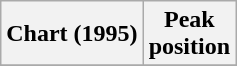<table class="wikitable plainrowheaders" style="text-align:center">
<tr>
<th scope="col">Chart (1995)</th>
<th scope="col">Peak<br>position</th>
</tr>
<tr>
</tr>
</table>
